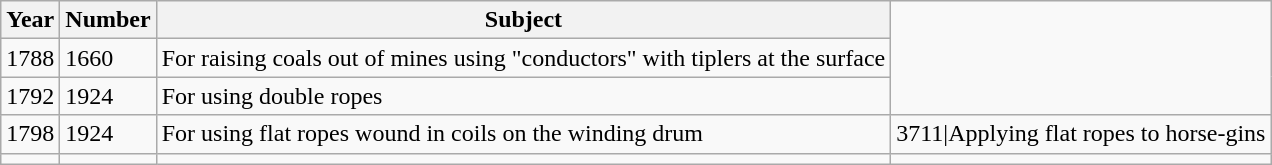<table Class="wikitable">
<tr>
<th>Year</th>
<th>Number</th>
<th>Subject</th>
</tr>
<tr>
<td>1788</td>
<td>1660</td>
<td>For raising coals out of mines using "conductors" with tiplers at the surface</td>
</tr>
<tr>
<td>1792</td>
<td>1924</td>
<td>For using double ropes</td>
</tr>
<tr>
<td>1798</td>
<td>1924</td>
<td>For using flat ropes wound in coils on the winding drum</td>
<td 1813>3711|Applying flat ropes to horse-gins</td>
</tr>
<tr>
<td></td>
<td></td>
<td></td>
</tr>
</table>
